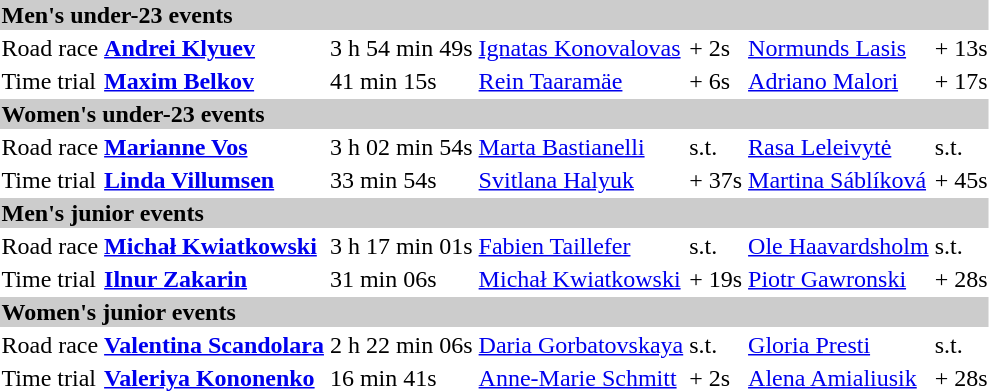<table>
<tr bgcolor="#cccccc">
<td colspan=7><strong>Men's under-23 events</strong></td>
</tr>
<tr>
<td>Road race<br></td>
<td><strong><a href='#'>Andrei Klyuev</a></strong><br><small></small></td>
<td>3 h 54 min 49s</td>
<td><a href='#'>Ignatas Konovalovas</a><br><small></small></td>
<td>+ 2s</td>
<td><a href='#'>Normunds Lasis</a><br><small></small></td>
<td>+ 13s</td>
</tr>
<tr>
<td>Time trial<br></td>
<td><strong><a href='#'>Maxim Belkov</a></strong><br><small></small></td>
<td>41 min 15s</td>
<td><a href='#'>Rein Taaramäe</a><br><small></small></td>
<td>+ 6s</td>
<td><a href='#'>Adriano Malori</a><br><small></small></td>
<td>+ 17s</td>
</tr>
<tr bgcolor="#cccccc">
<td colspan=7><strong>Women's under-23 events</strong></td>
</tr>
<tr>
<td>Road race<br></td>
<td><strong><a href='#'>Marianne Vos</a></strong><br><small></small></td>
<td>3 h 02 min 54s</td>
<td><a href='#'>Marta Bastianelli</a><br><small></small></td>
<td>s.t.</td>
<td><a href='#'>Rasa Leleivytė</a><br><small></small></td>
<td>s.t.</td>
</tr>
<tr>
<td>Time trial<br></td>
<td><strong><a href='#'>Linda Villumsen</a></strong><br><small></small></td>
<td>33 min 54s</td>
<td><a href='#'>Svitlana Halyuk</a><br><small></small></td>
<td>+ 37s</td>
<td><a href='#'>Martina Sáblíková</a><br><small></small></td>
<td>+ 45s</td>
</tr>
<tr bgcolor="#cccccc">
<td colspan=7><strong>Men's junior events</strong></td>
</tr>
<tr>
<td>Road race<br></td>
<td><strong><a href='#'>Michał Kwiatkowski</a></strong><br><small></small></td>
<td>3 h 17 min 01s</td>
<td><a href='#'>Fabien Taillefer</a><br><small></small></td>
<td>s.t.</td>
<td><a href='#'>Ole Haavardsholm</a><br><small></small></td>
<td>s.t.</td>
</tr>
<tr>
<td>Time trial<br></td>
<td><strong><a href='#'>Ilnur Zakarin</a></strong><br><small></small></td>
<td>31 min 06s</td>
<td><a href='#'>Michał Kwiatkowski</a><br><small></small></td>
<td>+ 19s</td>
<td><a href='#'>Piotr Gawronski</a><br><small></small></td>
<td>+ 28s</td>
</tr>
<tr bgcolor="#cccccc">
<td colspan=7><strong>Women's junior events</strong></td>
</tr>
<tr>
<td>Road race<br></td>
<td><strong><a href='#'>Valentina Scandolara</a></strong><br><small></small></td>
<td>2 h 22 min 06s</td>
<td><a href='#'>Daria Gorbatovskaya</a><br><small></small></td>
<td>s.t.</td>
<td><a href='#'>Gloria Presti</a><br><small></small></td>
<td>s.t.</td>
</tr>
<tr>
<td>Time trial<br></td>
<td><strong><a href='#'>Valeriya Kononenko</a></strong><br><small></small></td>
<td>16 min 41s</td>
<td><a href='#'>Anne-Marie Schmitt</a><br><small></small></td>
<td>+ 2s</td>
<td><a href='#'>Alena Amialiusik</a><br><small></small></td>
<td>+ 28s</td>
</tr>
</table>
